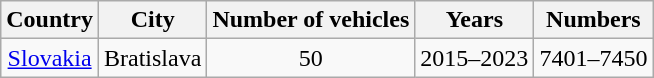<table class="wikitable" style="text-align: center; margin-bottom: 10px;">
<tr>
<th>Country</th>
<th>City</th>
<th>Number of vehicles<br></th>
<th>Years</th>
<th>Numbers</th>
</tr>
<tr>
<td><a href='#'>Slovakia</a></td>
<td>Bratislava</td>
<td>50</td>
<td>2015–2023</td>
<td>7401–7450</td>
</tr>
</table>
